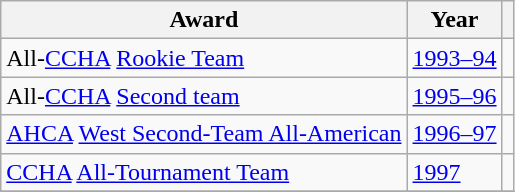<table class="wikitable">
<tr>
<th>Award</th>
<th>Year</th>
<th></th>
</tr>
<tr>
<td>All-<a href='#'>CCHA</a> <a href='#'>Rookie Team</a></td>
<td><a href='#'>1993–94</a></td>
<td></td>
</tr>
<tr>
<td>All-<a href='#'>CCHA</a> <a href='#'>Second team</a></td>
<td><a href='#'>1995–96</a></td>
<td></td>
</tr>
<tr>
<td><a href='#'>AHCA</a> <a href='#'>West Second-Team All-American</a></td>
<td><a href='#'>1996–97</a></td>
<td></td>
</tr>
<tr>
<td><a href='#'>CCHA</a> <a href='#'>All-Tournament Team</a></td>
<td><a href='#'>1997</a></td>
<td></td>
</tr>
<tr>
</tr>
</table>
